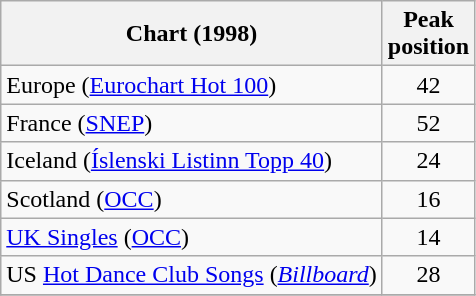<table class="wikitable sortable">
<tr>
<th align="left">Chart (1998)</th>
<th align="left">Peak<br>position</th>
</tr>
<tr>
<td align="left">Europe (<a href='#'>Eurochart Hot 100</a>)</td>
<td align="center">42</td>
</tr>
<tr>
<td align="left">France (<a href='#'>SNEP</a>)</td>
<td align="center">52</td>
</tr>
<tr>
<td align="left">Iceland (<a href='#'>Íslenski Listinn Topp 40</a>)</td>
<td align="center">24</td>
</tr>
<tr>
<td align="left">Scotland (<a href='#'>OCC</a>)</td>
<td align="center">16</td>
</tr>
<tr>
<td align="left"><a href='#'>UK Singles</a> (<a href='#'>OCC</a>)</td>
<td align="center">14</td>
</tr>
<tr>
<td align="left">US <a href='#'>Hot Dance Club Songs</a> (<em><a href='#'>Billboard</a></em>)</td>
<td align="center">28</td>
</tr>
<tr>
</tr>
</table>
